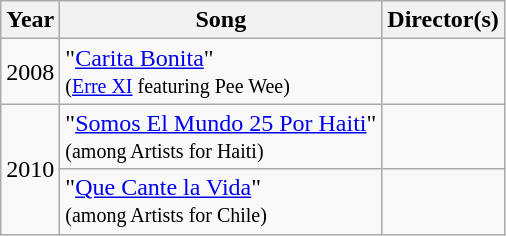<table class="wikitable">
<tr>
<th>Year</th>
<th>Song</th>
<th>Director(s)</th>
</tr>
<tr>
<td>2008</td>
<td>"<a href='#'>Carita Bonita</a>"<br><small>(<a href='#'>Erre XI</a> featuring Pee Wee)</small></td>
<td></td>
</tr>
<tr>
<td rowspan="2">2010</td>
<td>"<a href='#'>Somos El Mundo 25 Por Haiti</a>"<br><small>(among Artists for Haiti)</small></td>
<td></td>
</tr>
<tr>
<td>"<a href='#'>Que Cante la Vida</a>"<br><small>(among Artists for Chile)</small></td>
<td></td>
</tr>
</table>
